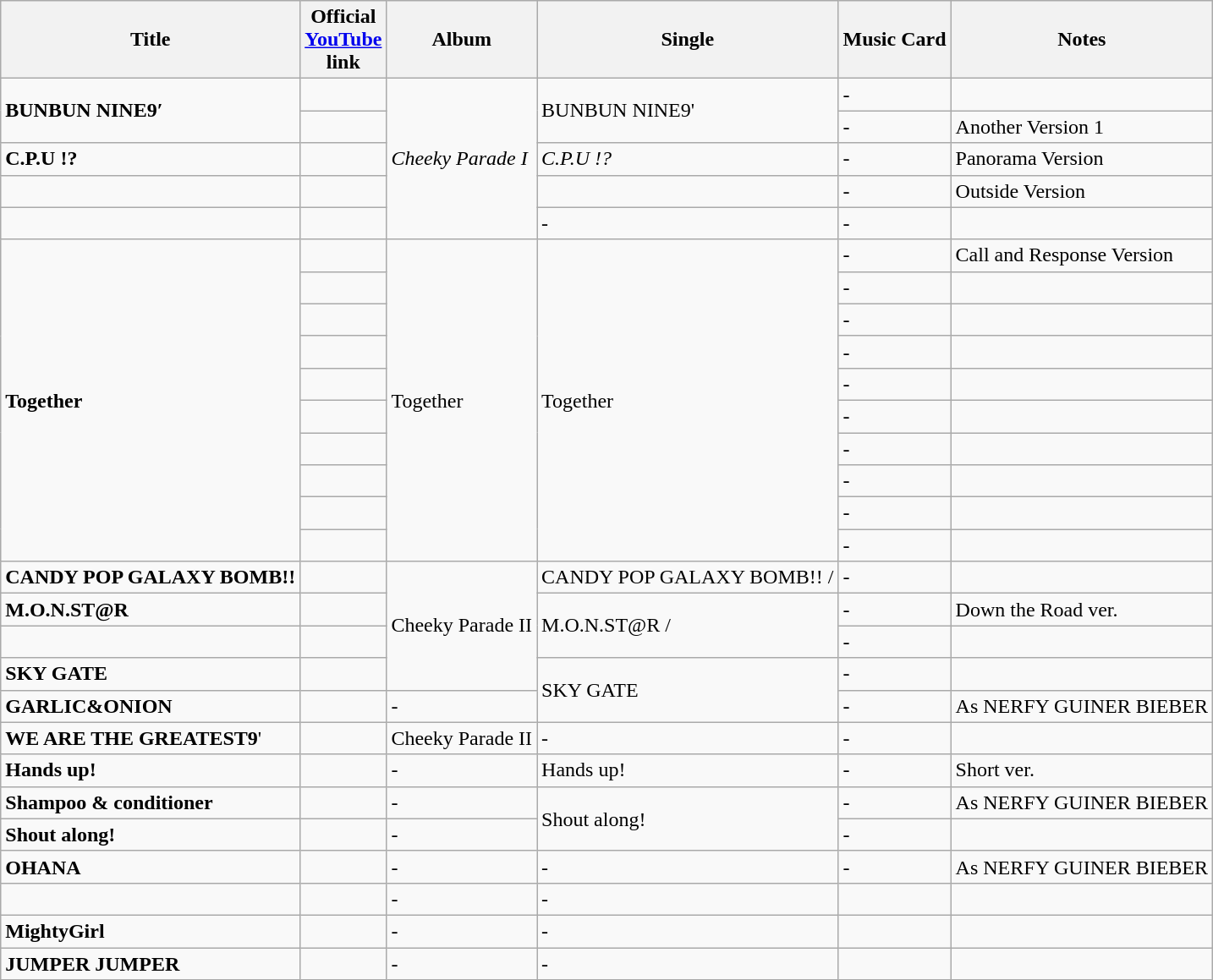<table class="wikitable">
<tr>
<th>Title</th>
<th>Official<br><a href='#'>YouTube</a><br>link</th>
<th>Album</th>
<th>Single</th>
<th>Music Card</th>
<th>Notes</th>
</tr>
<tr>
<td rowspan="2"><strong>BUNBUN NINE9′</strong></td>
<td></td>
<td rowspan="5"><em>Cheeky Parade I</em></td>
<td rowspan="2">BUNBUN NINE9'</td>
<td>-</td>
<td></td>
</tr>
<tr>
<td></td>
<td>-</td>
<td>Another Version 1</td>
</tr>
<tr>
<td><strong>C.P.U !?</strong></td>
<td></td>
<td><em>C.P.U !?</em></td>
<td>-</td>
<td>Panorama Version</td>
</tr>
<tr>
<td><strong></strong></td>
<td></td>
<td></td>
<td>-</td>
<td>Outside Version</td>
</tr>
<tr>
<td><strong></strong></td>
<td></td>
<td>-</td>
<td>-</td>
<td></td>
</tr>
<tr>
<td rowspan="10"><strong>Together</strong></td>
<td></td>
<td rowspan="10">Together</td>
<td rowspan="10">Together</td>
<td>-</td>
<td>Call and Response Version</td>
</tr>
<tr>
<td></td>
<td>-</td>
<td></td>
</tr>
<tr>
<td></td>
<td>-</td>
<td></td>
</tr>
<tr>
<td></td>
<td>-</td>
<td></td>
</tr>
<tr>
<td></td>
<td>-</td>
<td></td>
</tr>
<tr>
<td></td>
<td>-</td>
<td></td>
</tr>
<tr>
<td></td>
<td>-</td>
<td></td>
</tr>
<tr>
<td></td>
<td>-</td>
<td></td>
</tr>
<tr>
<td></td>
<td>-</td>
<td></td>
</tr>
<tr>
<td></td>
<td>-</td>
<td></td>
</tr>
<tr>
<td><strong>CANDY POP GALAXY BOMB!!</strong></td>
<td></td>
<td rowspan="4">Cheeky Parade II</td>
<td>CANDY POP GALAXY BOMB!! / </td>
<td>-</td>
<td></td>
</tr>
<tr>
<td><strong>M.O.N.ST@R</strong></td>
<td></td>
<td rowspan="2">M.O.N.ST@R / </td>
<td>-</td>
<td>Down the Road ver.</td>
</tr>
<tr>
<td><strong></strong></td>
<td></td>
<td>-</td>
<td></td>
</tr>
<tr>
<td><strong>SKY GATE</strong></td>
<td></td>
<td rowspan="2">SKY GATE</td>
<td>-</td>
<td></td>
</tr>
<tr>
<td><strong>GARLIC&ONION</strong></td>
<td></td>
<td>-</td>
<td>-</td>
<td>As NERFY GUINER BIEBER</td>
</tr>
<tr>
<td><strong>WE ARE THE GREATEST9</strong>'</td>
<td></td>
<td>Cheeky Parade II</td>
<td>-</td>
<td>-</td>
<td></td>
</tr>
<tr>
<td><strong>Hands up!</strong></td>
<td></td>
<td>-</td>
<td>Hands up!</td>
<td>-</td>
<td>Short ver.</td>
</tr>
<tr>
<td><strong>Shampoo & conditioner</strong></td>
<td></td>
<td>-</td>
<td rowspan="2">Shout along!</td>
<td>-</td>
<td>As NERFY GUINER BIEBER</td>
</tr>
<tr>
<td><strong>Shout along!</strong></td>
<td></td>
<td>-</td>
<td>-</td>
<td></td>
</tr>
<tr>
<td><strong>OHANA</strong></td>
<td></td>
<td>-</td>
<td>-</td>
<td>-</td>
<td>As NERFY GUINER BIEBER</td>
</tr>
<tr>
<td><strong></strong></td>
<td></td>
<td>-</td>
<td>-</td>
<td></td>
<td></td>
</tr>
<tr>
<td><strong>MightyGirl</strong></td>
<td></td>
<td>-</td>
<td>-</td>
<td></td>
<td></td>
</tr>
<tr>
<td><strong>JUMPER JUMPER</strong></td>
<td></td>
<td>-</td>
<td>-</td>
<td></td>
<td></td>
</tr>
</table>
